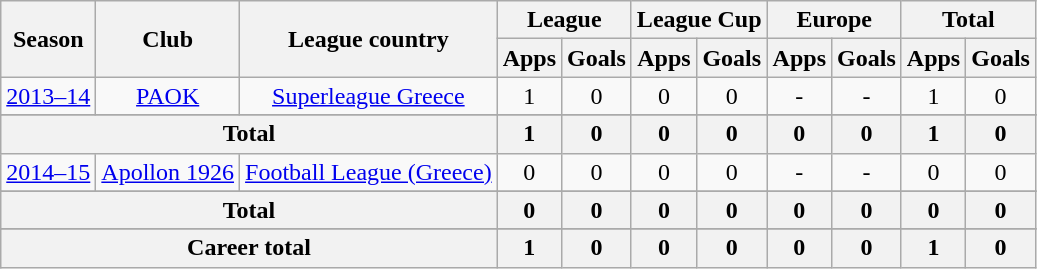<table class="wikitable" style="text-align: center;">
<tr>
<th rowspan="2">Season</th>
<th rowspan="2">Club</th>
<th rowspan="2">League country</th>
<th colspan="2">League</th>
<th colspan="2">League Cup</th>
<th colspan="2">Europe</th>
<th colspan="2">Total</th>
</tr>
<tr>
<th>Apps</th>
<th>Goals</th>
<th>Apps</th>
<th>Goals</th>
<th>Apps</th>
<th>Goals</th>
<th>Apps</th>
<th>Goals</th>
</tr>
<tr>
<td rowspan="1"><a href='#'>2013–14</a></td>
<td rowspan="1" valign="center"><a href='#'>PAOK</a></td>
<td rowspan="1"><a href='#'>Superleague Greece</a></td>
<td>1</td>
<td>0</td>
<td>0</td>
<td>0</td>
<td>-</td>
<td>-</td>
<td>1</td>
<td>0</td>
</tr>
<tr>
</tr>
<tr>
<th colspan="3" valign="center">Total</th>
<th>1</th>
<th>0</th>
<th>0</th>
<th>0</th>
<th>0</th>
<th>0</th>
<th>1</th>
<th>0</th>
</tr>
<tr>
<td rowspan="1"><a href='#'>2014–15</a></td>
<td rowspan="1" valign="center"><a href='#'>Apollon 1926</a></td>
<td rowspan="1"><a href='#'>Football League (Greece)</a></td>
<td>0</td>
<td>0</td>
<td>0</td>
<td>0</td>
<td>-</td>
<td>-</td>
<td>0</td>
<td>0</td>
</tr>
<tr>
</tr>
<tr>
<th colspan="3" valign="center">Total</th>
<th>0</th>
<th>0</th>
<th>0</th>
<th>0</th>
<th>0</th>
<th>0</th>
<th>0</th>
<th>0</th>
</tr>
<tr>
</tr>
<tr>
<th colspan="3">Career total</th>
<th>1</th>
<th>0</th>
<th>0</th>
<th>0</th>
<th>0</th>
<th>0</th>
<th>1</th>
<th>0</th>
</tr>
</table>
